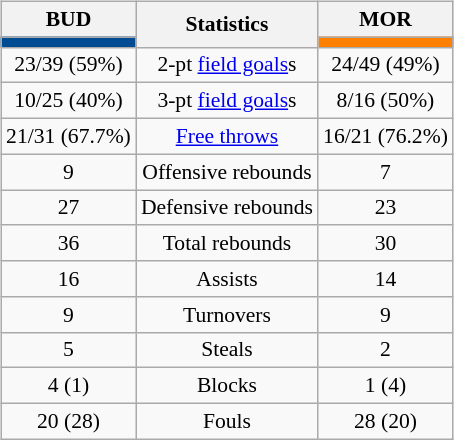<table style="width:100%;">
<tr>
<td valign=top align=right width=33%><br>













</td>
<td style="vertical-align:top; align:center; width:33%;"><br><table style="width:100%;">
<tr>
<td style="width=50%;"></td>
<td></td>
<td style="width=50%;"></td>
</tr>
</table>
<table class="wikitable" style="font-size:90%; text-align:center; margin:auto;" align=center>
<tr>
<th>BUD</th>
<th rowspan=2>Statistics</th>
<th>MOR</th>
</tr>
<tr>
<td style="background:#004B92;"></td>
<td style="background:#FF7F00;"></td>
</tr>
<tr>
<td>23/39 (59%)</td>
<td>2-pt <a href='#'>field goals</a>s</td>
<td>24/49 (49%)</td>
</tr>
<tr>
<td>10/25 (40%)</td>
<td>3-pt <a href='#'>field goals</a>s</td>
<td>8/16 (50%)</td>
</tr>
<tr>
<td>21/31 (67.7%)</td>
<td><a href='#'>Free throws</a></td>
<td>16/21 (76.2%)</td>
</tr>
<tr>
<td>9</td>
<td>Offensive rebounds</td>
<td>7</td>
</tr>
<tr>
<td>27</td>
<td>Defensive rebounds</td>
<td>23</td>
</tr>
<tr>
<td>36</td>
<td>Total rebounds</td>
<td>30</td>
</tr>
<tr>
<td>16</td>
<td>Assists</td>
<td>14</td>
</tr>
<tr>
<td>9</td>
<td>Turnovers</td>
<td>9</td>
</tr>
<tr>
<td>5</td>
<td>Steals</td>
<td>2</td>
</tr>
<tr>
<td>4 (1)</td>
<td>Blocks</td>
<td>1 (4)</td>
</tr>
<tr>
<td>20 (28)</td>
<td>Fouls</td>
<td>28 (20)</td>
</tr>
</table>
</td>
<td style="vertical-align:top; align:left; width:33%;"><br>













</td>
</tr>
</table>
